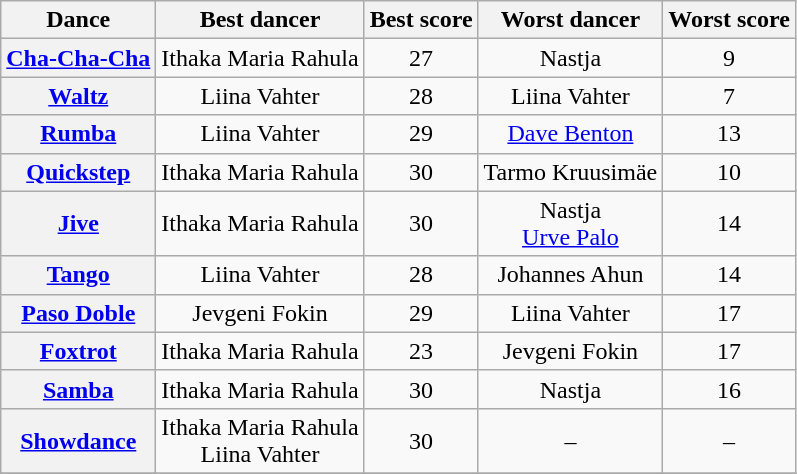<table class="wikitable sortable" style="text-align:center;">
<tr>
<th>Dance</th>
<th class="sortable">Best dancer</th>
<th>Best score</th>
<th class="sortable">Worst dancer</th>
<th>Worst score</th>
</tr>
<tr>
<th><a href='#'>Cha-Cha-Cha</a></th>
<td>Ithaka Maria Rahula</td>
<td>27</td>
<td>Nastja</td>
<td>9</td>
</tr>
<tr>
<th><a href='#'>Waltz</a></th>
<td>Liina Vahter</td>
<td>28</td>
<td>Liina Vahter</td>
<td>7</td>
</tr>
<tr>
<th><a href='#'>Rumba</a></th>
<td>Liina Vahter</td>
<td>29</td>
<td><a href='#'>Dave Benton</a></td>
<td>13</td>
</tr>
<tr>
<th><a href='#'>Quickstep</a></th>
<td>Ithaka Maria Rahula</td>
<td>30</td>
<td>Tarmo Kruusimäe</td>
<td>10</td>
</tr>
<tr>
<th><a href='#'>Jive</a></th>
<td>Ithaka Maria Rahula</td>
<td>30</td>
<td>Nastja<br><a href='#'>Urve Palo</a></td>
<td>14</td>
</tr>
<tr>
<th><a href='#'>Tango</a></th>
<td>Liina Vahter</td>
<td>28</td>
<td>Johannes Ahun</td>
<td>14</td>
</tr>
<tr>
<th><a href='#'>Paso Doble</a></th>
<td>Jevgeni Fokin</td>
<td>29</td>
<td>Liina Vahter</td>
<td>17</td>
</tr>
<tr>
<th><a href='#'>Foxtrot</a></th>
<td>Ithaka Maria Rahula</td>
<td>23</td>
<td>Jevgeni Fokin</td>
<td>17</td>
</tr>
<tr>
<th><a href='#'>Samba</a></th>
<td>Ithaka Maria Rahula</td>
<td>30</td>
<td>Nastja</td>
<td>16</td>
</tr>
<tr>
<th><a href='#'>Showdance</a></th>
<td>Ithaka Maria Rahula<br>Liina Vahter</td>
<td>30</td>
<td>–</td>
<td>–</td>
</tr>
<tr>
</tr>
</table>
